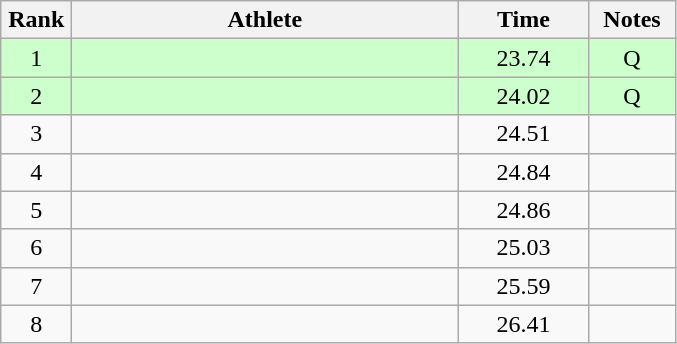<table class="wikitable" style="text-align:center">
<tr>
<th width=40>Rank</th>
<th width=250>Athlete</th>
<th width=80>Time</th>
<th width=50>Notes</th>
</tr>
<tr bgcolor=ccffcc>
<td>1</td>
<td align=left></td>
<td>23.74</td>
<td>Q</td>
</tr>
<tr bgcolor=ccffcc>
<td>2</td>
<td align=left></td>
<td>24.02</td>
<td>Q</td>
</tr>
<tr>
<td>3</td>
<td align=left></td>
<td>24.51</td>
<td></td>
</tr>
<tr>
<td>4</td>
<td align=left></td>
<td>24.84</td>
<td></td>
</tr>
<tr>
<td>5</td>
<td align=left></td>
<td>24.86</td>
<td></td>
</tr>
<tr>
<td>6</td>
<td align=left></td>
<td>25.03</td>
<td></td>
</tr>
<tr>
<td>7</td>
<td align=left></td>
<td>25.59</td>
<td></td>
</tr>
<tr>
<td>8</td>
<td align=left></td>
<td>26.41</td>
<td></td>
</tr>
</table>
